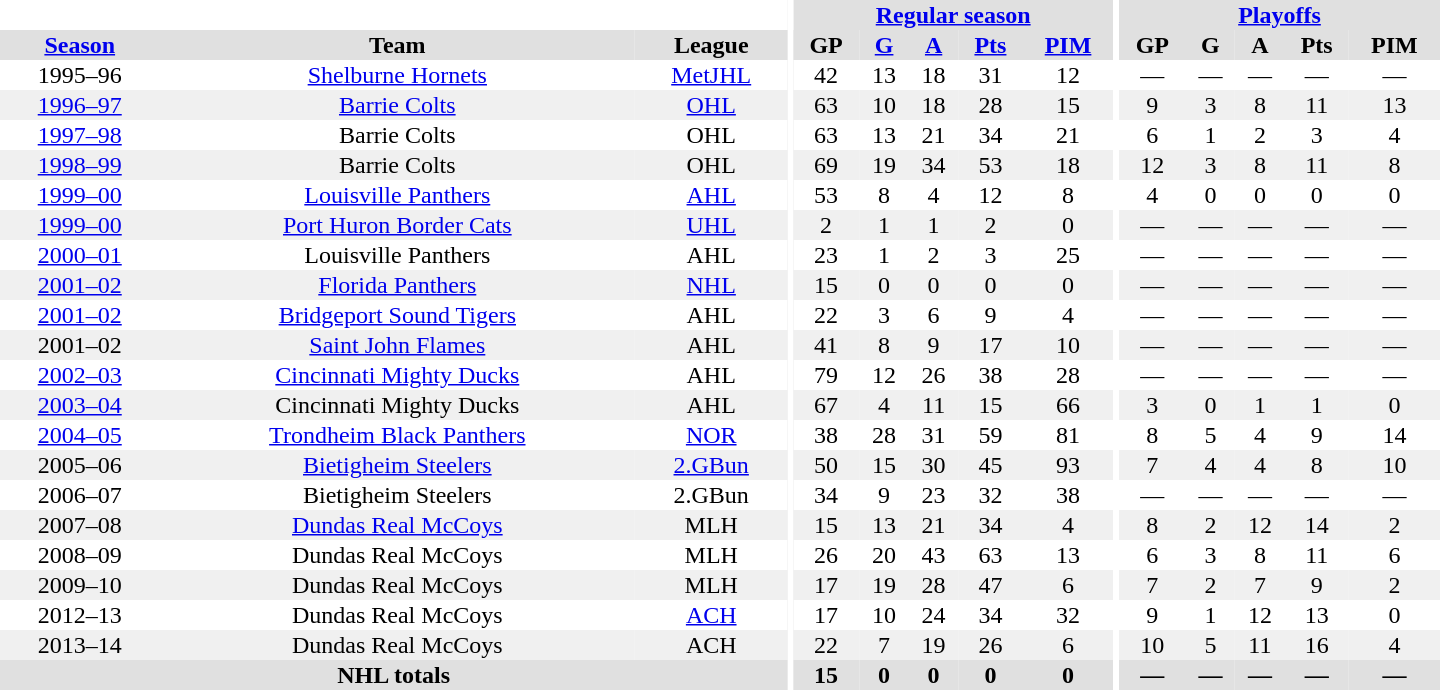<table border="0" cellpadding="1" cellspacing="0" style="text-align:center; width:60em">
<tr bgcolor="#e0e0e0">
<th colspan="3" bgcolor="#ffffff"></th>
<th rowspan="99" bgcolor="#ffffff"></th>
<th colspan="5"><a href='#'>Regular season</a></th>
<th rowspan="99" bgcolor="#ffffff"></th>
<th colspan="5"><a href='#'>Playoffs</a></th>
</tr>
<tr bgcolor="#e0e0e0">
<th><a href='#'>Season</a></th>
<th>Team</th>
<th>League</th>
<th>GP</th>
<th><a href='#'>G</a></th>
<th><a href='#'>A</a></th>
<th><a href='#'>Pts</a></th>
<th><a href='#'>PIM</a></th>
<th>GP</th>
<th>G</th>
<th>A</th>
<th>Pts</th>
<th>PIM</th>
</tr>
<tr>
<td>1995–96</td>
<td><a href='#'>Shelburne Hornets</a></td>
<td><a href='#'>MetJHL</a></td>
<td>42</td>
<td>13</td>
<td>18</td>
<td>31</td>
<td>12</td>
<td>—</td>
<td>—</td>
<td>—</td>
<td>—</td>
<td>—</td>
</tr>
<tr bgcolor="#f0f0f0">
<td><a href='#'>1996–97</a></td>
<td><a href='#'>Barrie Colts</a></td>
<td><a href='#'>OHL</a></td>
<td>63</td>
<td>10</td>
<td>18</td>
<td>28</td>
<td>15</td>
<td>9</td>
<td>3</td>
<td>8</td>
<td>11</td>
<td>13</td>
</tr>
<tr>
<td><a href='#'>1997–98</a></td>
<td>Barrie Colts</td>
<td>OHL</td>
<td>63</td>
<td>13</td>
<td>21</td>
<td>34</td>
<td>21</td>
<td>6</td>
<td>1</td>
<td>2</td>
<td>3</td>
<td>4</td>
</tr>
<tr bgcolor="#f0f0f0">
<td><a href='#'>1998–99</a></td>
<td>Barrie Colts</td>
<td>OHL</td>
<td>69</td>
<td>19</td>
<td>34</td>
<td>53</td>
<td>18</td>
<td>12</td>
<td>3</td>
<td>8</td>
<td>11</td>
<td>8</td>
</tr>
<tr>
<td><a href='#'>1999–00</a></td>
<td><a href='#'>Louisville Panthers</a></td>
<td><a href='#'>AHL</a></td>
<td>53</td>
<td>8</td>
<td>4</td>
<td>12</td>
<td>8</td>
<td>4</td>
<td>0</td>
<td>0</td>
<td>0</td>
<td>0</td>
</tr>
<tr bgcolor="#f0f0f0">
<td><a href='#'>1999–00</a></td>
<td><a href='#'>Port Huron Border Cats</a></td>
<td><a href='#'>UHL</a></td>
<td>2</td>
<td>1</td>
<td>1</td>
<td>2</td>
<td>0</td>
<td>—</td>
<td>—</td>
<td>—</td>
<td>—</td>
<td>—</td>
</tr>
<tr>
<td><a href='#'>2000–01</a></td>
<td>Louisville Panthers</td>
<td>AHL</td>
<td>23</td>
<td>1</td>
<td>2</td>
<td>3</td>
<td>25</td>
<td>—</td>
<td>—</td>
<td>—</td>
<td>—</td>
<td>—</td>
</tr>
<tr bgcolor="#f0f0f0">
<td><a href='#'>2001–02</a></td>
<td><a href='#'>Florida Panthers</a></td>
<td><a href='#'>NHL</a></td>
<td>15</td>
<td>0</td>
<td>0</td>
<td>0</td>
<td>0</td>
<td>—</td>
<td>—</td>
<td>—</td>
<td>—</td>
<td>—</td>
</tr>
<tr>
<td><a href='#'>2001–02</a></td>
<td><a href='#'>Bridgeport Sound Tigers</a></td>
<td>AHL</td>
<td>22</td>
<td>3</td>
<td>6</td>
<td>9</td>
<td>4</td>
<td>—</td>
<td>—</td>
<td>—</td>
<td>—</td>
<td>—</td>
</tr>
<tr bgcolor="#f0f0f0">
<td>2001–02</td>
<td><a href='#'>Saint John Flames</a></td>
<td>AHL</td>
<td>41</td>
<td>8</td>
<td>9</td>
<td>17</td>
<td>10</td>
<td>—</td>
<td>—</td>
<td>—</td>
<td>—</td>
<td>—</td>
</tr>
<tr>
<td><a href='#'>2002–03</a></td>
<td><a href='#'>Cincinnati Mighty Ducks</a></td>
<td>AHL</td>
<td>79</td>
<td>12</td>
<td>26</td>
<td>38</td>
<td>28</td>
<td>—</td>
<td>—</td>
<td>—</td>
<td>—</td>
<td>—</td>
</tr>
<tr bgcolor="#f0f0f0">
<td><a href='#'>2003–04</a></td>
<td>Cincinnati Mighty Ducks</td>
<td>AHL</td>
<td>67</td>
<td>4</td>
<td>11</td>
<td>15</td>
<td>66</td>
<td>3</td>
<td>0</td>
<td>1</td>
<td>1</td>
<td>0</td>
</tr>
<tr>
<td><a href='#'>2004–05</a></td>
<td><a href='#'>Trondheim Black Panthers</a></td>
<td><a href='#'>NOR</a></td>
<td>38</td>
<td>28</td>
<td>31</td>
<td>59</td>
<td>81</td>
<td>8</td>
<td>5</td>
<td>4</td>
<td>9</td>
<td>14</td>
</tr>
<tr bgcolor="#f0f0f0">
<td>2005–06</td>
<td><a href='#'>Bietigheim Steelers</a></td>
<td><a href='#'>2.GBun</a></td>
<td>50</td>
<td>15</td>
<td>30</td>
<td>45</td>
<td>93</td>
<td>7</td>
<td>4</td>
<td>4</td>
<td>8</td>
<td>10</td>
</tr>
<tr>
<td>2006–07</td>
<td>Bietigheim Steelers</td>
<td>2.GBun</td>
<td>34</td>
<td>9</td>
<td>23</td>
<td>32</td>
<td>38</td>
<td>—</td>
<td>—</td>
<td>—</td>
<td>—</td>
<td>—</td>
</tr>
<tr bgcolor="#f0f0f0">
<td>2007–08</td>
<td><a href='#'>Dundas Real McCoys</a></td>
<td>MLH</td>
<td>15</td>
<td>13</td>
<td>21</td>
<td>34</td>
<td>4</td>
<td>8</td>
<td>2</td>
<td>12</td>
<td>14</td>
<td>2</td>
</tr>
<tr>
<td>2008–09</td>
<td>Dundas Real McCoys</td>
<td>MLH</td>
<td>26</td>
<td>20</td>
<td>43</td>
<td>63</td>
<td>13</td>
<td>6</td>
<td>3</td>
<td>8</td>
<td>11</td>
<td>6</td>
</tr>
<tr bgcolor="#f0f0f0">
<td>2009–10</td>
<td>Dundas Real McCoys</td>
<td>MLH</td>
<td>17</td>
<td>19</td>
<td>28</td>
<td>47</td>
<td>6</td>
<td>7</td>
<td>2</td>
<td>7</td>
<td>9</td>
<td>2</td>
</tr>
<tr>
<td>2012–13</td>
<td>Dundas Real McCoys</td>
<td><a href='#'>ACH</a></td>
<td>17</td>
<td>10</td>
<td>24</td>
<td>34</td>
<td>32</td>
<td>9</td>
<td>1</td>
<td>12</td>
<td>13</td>
<td>0</td>
</tr>
<tr bgcolor="#f0f0f0">
<td>2013–14</td>
<td>Dundas Real McCoys</td>
<td>ACH</td>
<td>22</td>
<td>7</td>
<td>19</td>
<td>26</td>
<td>6</td>
<td>10</td>
<td>5</td>
<td>11</td>
<td>16</td>
<td>4</td>
</tr>
<tr bgcolor="#e0e0e0">
<th colspan="3">NHL totals</th>
<th>15</th>
<th>0</th>
<th>0</th>
<th>0</th>
<th>0</th>
<th>—</th>
<th>—</th>
<th>—</th>
<th>—</th>
<th>—</th>
</tr>
</table>
